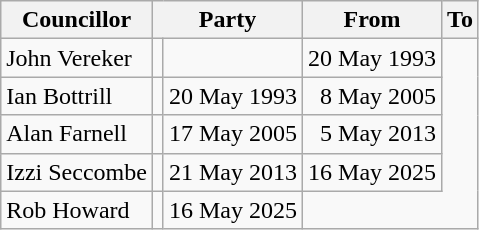<table class=wikitable>
<tr>
<th>Councillor</th>
<th colspan=2>Party</th>
<th>From</th>
<th>To</th>
</tr>
<tr>
<td>John Vereker</td>
<td></td>
<td align=right></td>
<td align=right>20 May 1993</td>
</tr>
<tr>
<td>Ian Bottrill</td>
<td></td>
<td align=right>20 May 1993</td>
<td align=right>8 May 2005</td>
</tr>
<tr>
<td>Alan Farnell</td>
<td></td>
<td align=right>17 May 2005</td>
<td align=right>5 May 2013</td>
</tr>
<tr>
<td>Izzi Seccombe</td>
<td></td>
<td align=right>21 May 2013</td>
<td align=right>16 May 2025</td>
</tr>
<tr>
<td>Rob Howard</td>
<td></td>
<td align=right>16 May 2025</td>
</tr>
</table>
